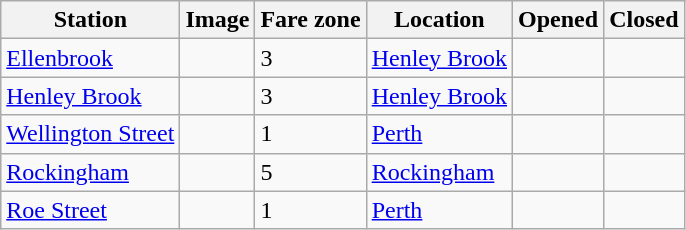<table class="wikitable sortable">
<tr>
<th>Station</th>
<th>Image</th>
<th>Fare zone</th>
<th>Location</th>
<th>Opened</th>
<th>Closed</th>
</tr>
<tr>
<td><a href='#'>Ellenbrook</a></td>
<td></td>
<td>3</td>
<td><a href='#'>Henley Brook</a></td>
<td></td>
<td></td>
</tr>
<tr>
<td><a href='#'>Henley Brook</a></td>
<td></td>
<td>3</td>
<td><a href='#'>Henley Brook</a></td>
<td></td>
<td></td>
</tr>
<tr>
<td><a href='#'>Wellington Street</a></td>
<td></td>
<td>1</td>
<td><a href='#'>Perth</a></td>
<td></td>
<td></td>
</tr>
<tr>
<td><a href='#'>Rockingham</a></td>
<td></td>
<td>5</td>
<td><a href='#'>Rockingham</a></td>
<td></td>
<td></td>
</tr>
<tr>
<td><a href='#'>Roe Street</a></td>
<td></td>
<td>1</td>
<td><a href='#'>Perth</a></td>
<td></td>
<td></td>
</tr>
</table>
